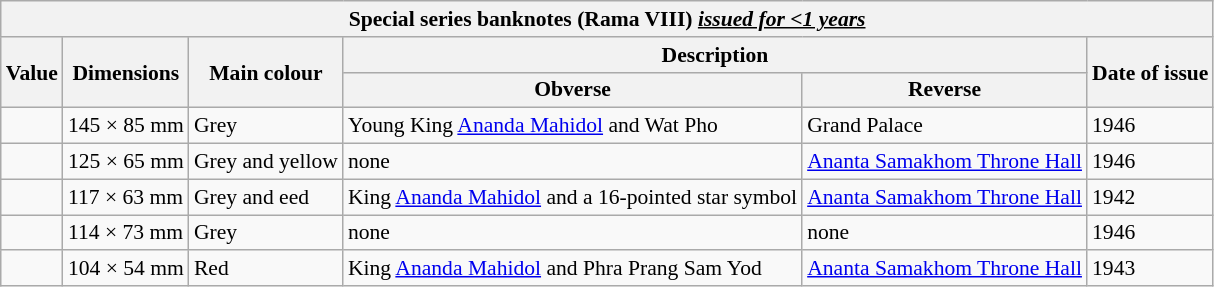<table class="wikitable" style="font-size: 90%" style="width:100%; text-align: center">
<tr>
<th colspan="8">Special series banknotes (Rama VIII) <em><u>issued for <1 years</u></em></th>
</tr>
<tr>
<th rowspan="2">Value</th>
<th rowspan="2">Dimensions</th>
<th rowspan="2">Main colour</th>
<th colspan="2">Description</th>
<th rowspan="2">Date of issue</th>
</tr>
<tr>
<th>Obverse</th>
<th>Reverse</th>
</tr>
<tr>
<td></td>
<td>145 × 85 mm</td>
<td>Grey</td>
<td>Young King <a href='#'>Ananda Mahidol</a> and Wat Pho</td>
<td>Grand Palace</td>
<td>1946</td>
</tr>
<tr>
<td></td>
<td>125 × 65 mm</td>
<td>Grey and yellow</td>
<td>none</td>
<td><a href='#'>Ananta Samakhom Throne Hall</a></td>
<td>1946</td>
</tr>
<tr>
<td></td>
<td>117 × 63 mm</td>
<td>Grey and eed</td>
<td>King <a href='#'>Ananda Mahidol</a> and a 16-pointed star symbol</td>
<td><a href='#'>Ananta Samakhom Throne Hall</a></td>
<td>1942</td>
</tr>
<tr>
<td></td>
<td>114 × 73 mm</td>
<td>Grey</td>
<td>none</td>
<td>none</td>
<td>1946</td>
</tr>
<tr>
<td></td>
<td>104 × 54 mm</td>
<td>Red</td>
<td>King <a href='#'>Ananda Mahidol</a> and Phra Prang Sam Yod</td>
<td><a href='#'>Ananta Samakhom Throne Hall</a></td>
<td>1943</td>
</tr>
</table>
